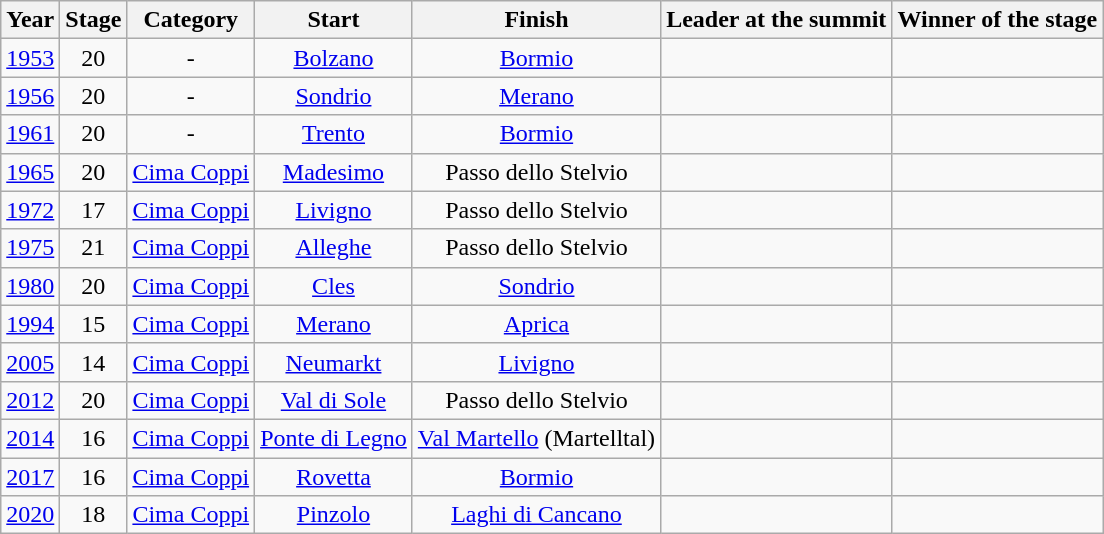<table class="wikitable sortable" style="text-align: center;">
<tr>
<th>Year</th>
<th>Stage</th>
<th>Category</th>
<th>Start</th>
<th>Finish</th>
<th>Leader at the summit</th>
<th>Winner of the stage</th>
</tr>
<tr>
<td><a href='#'>1953</a></td>
<td>20</td>
<td>-</td>
<td><a href='#'>Bolzano</a></td>
<td><a href='#'>Bormio</a></td>
<td></td>
<td></td>
</tr>
<tr>
<td><a href='#'>1956</a></td>
<td>20</td>
<td>-</td>
<td><a href='#'>Sondrio</a></td>
<td><a href='#'>Merano</a></td>
<td></td>
<td></td>
</tr>
<tr>
<td><a href='#'>1961</a></td>
<td>20</td>
<td>-</td>
<td><a href='#'>Trento</a></td>
<td><a href='#'>Bormio</a></td>
<td></td>
<td></td>
</tr>
<tr>
<td><a href='#'>1965</a></td>
<td>20</td>
<td><a href='#'>Cima Coppi</a></td>
<td><a href='#'>Madesimo</a></td>
<td>Passo dello Stelvio</td>
<td></td>
<td></td>
</tr>
<tr>
<td><a href='#'>1972</a></td>
<td>17</td>
<td><a href='#'>Cima Coppi</a></td>
<td><a href='#'>Livigno</a></td>
<td>Passo dello Stelvio</td>
<td></td>
<td></td>
</tr>
<tr>
<td><a href='#'>1975</a></td>
<td>21</td>
<td><a href='#'>Cima Coppi</a></td>
<td><a href='#'>Alleghe</a></td>
<td>Passo dello Stelvio</td>
<td></td>
<td></td>
</tr>
<tr>
<td><a href='#'>1980</a></td>
<td>20</td>
<td><a href='#'>Cima Coppi</a></td>
<td><a href='#'>Cles</a></td>
<td><a href='#'>Sondrio</a></td>
<td></td>
<td></td>
</tr>
<tr>
<td><a href='#'>1994</a></td>
<td>15</td>
<td><a href='#'>Cima Coppi</a></td>
<td><a href='#'>Merano</a></td>
<td><a href='#'>Aprica</a></td>
<td></td>
<td></td>
</tr>
<tr>
<td><a href='#'>2005</a></td>
<td>14</td>
<td><a href='#'>Cima Coppi</a></td>
<td><a href='#'>Neumarkt</a></td>
<td><a href='#'>Livigno</a></td>
<td></td>
<td></td>
</tr>
<tr>
<td><a href='#'>2012</a></td>
<td>20</td>
<td><a href='#'>Cima Coppi</a></td>
<td><a href='#'>Val di Sole</a></td>
<td>Passo dello Stelvio</td>
<td></td>
<td></td>
</tr>
<tr>
<td><a href='#'>2014</a></td>
<td>16</td>
<td><a href='#'>Cima Coppi</a></td>
<td><a href='#'>Ponte di Legno</a></td>
<td><a href='#'>Val Martello</a> (Martelltal)</td>
<td></td>
<td></td>
</tr>
<tr>
<td><a href='#'>2017</a></td>
<td>16</td>
<td><a href='#'>Cima Coppi</a></td>
<td><a href='#'>Rovetta</a></td>
<td><a href='#'>Bormio</a></td>
<td></td>
<td></td>
</tr>
<tr>
<td><a href='#'>2020</a></td>
<td>18</td>
<td><a href='#'>Cima Coppi</a></td>
<td><a href='#'>Pinzolo</a></td>
<td><a href='#'>Laghi di Cancano</a></td>
<td></td>
<td></td>
</tr>
</table>
